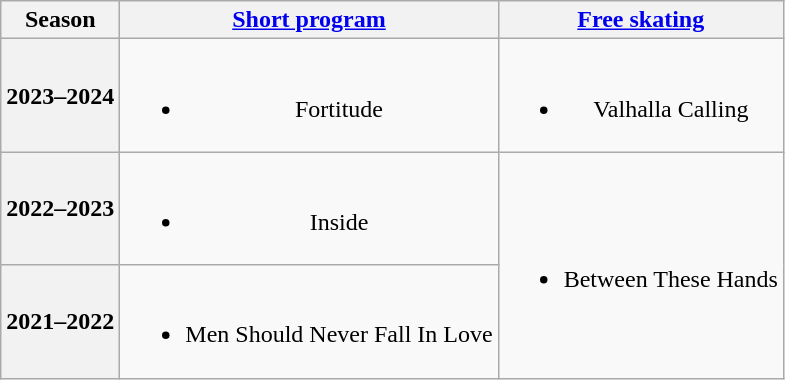<table class=wikitable style=text-align:center>
<tr>
<th>Season</th>
<th><a href='#'>Short program</a></th>
<th><a href='#'>Free skating</a></th>
</tr>
<tr>
<th>2023–2024 <br> </th>
<td><br><ul><li>Fortitude <br> </li></ul></td>
<td><br><ul><li>Valhalla Calling <br> </li></ul></td>
</tr>
<tr>
<th>2022–2023 <br> </th>
<td><br><ul><li>Inside <br></li></ul></td>
<td rowspan=2><br><ul><li>Between These Hands <br></li></ul></td>
</tr>
<tr>
<th>2021–2022 <br> </th>
<td><br><ul><li>Men Should Never Fall In Love <br></li></ul></td>
</tr>
</table>
